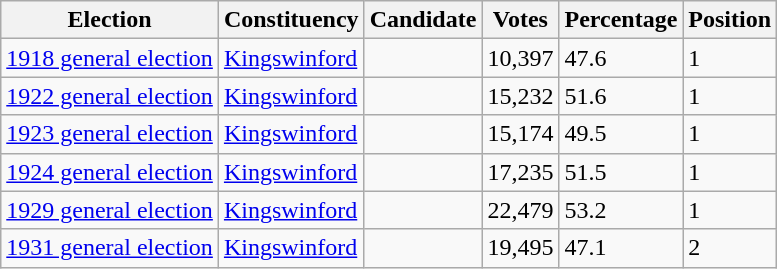<table class="wikitable sortable">
<tr>
<th>Election</th>
<th>Constituency</th>
<th>Candidate</th>
<th>Votes</th>
<th>Percentage</th>
<th>Position</th>
</tr>
<tr>
<td><a href='#'>1918 general election</a></td>
<td><a href='#'>Kingswinford</a></td>
<td></td>
<td>10,397</td>
<td>47.6</td>
<td>1</td>
</tr>
<tr>
<td><a href='#'>1922 general election</a></td>
<td><a href='#'>Kingswinford</a></td>
<td></td>
<td>15,232</td>
<td>51.6</td>
<td>1</td>
</tr>
<tr>
<td><a href='#'>1923 general election</a></td>
<td><a href='#'>Kingswinford</a></td>
<td></td>
<td>15,174</td>
<td>49.5</td>
<td>1</td>
</tr>
<tr>
<td><a href='#'>1924 general election</a></td>
<td><a href='#'>Kingswinford</a></td>
<td></td>
<td>17,235</td>
<td>51.5</td>
<td>1</td>
</tr>
<tr>
<td><a href='#'>1929 general election</a></td>
<td><a href='#'>Kingswinford</a></td>
<td></td>
<td>22,479</td>
<td>53.2</td>
<td>1</td>
</tr>
<tr>
<td><a href='#'>1931 general election</a></td>
<td><a href='#'>Kingswinford</a></td>
<td></td>
<td>19,495</td>
<td>47.1</td>
<td>2</td>
</tr>
</table>
